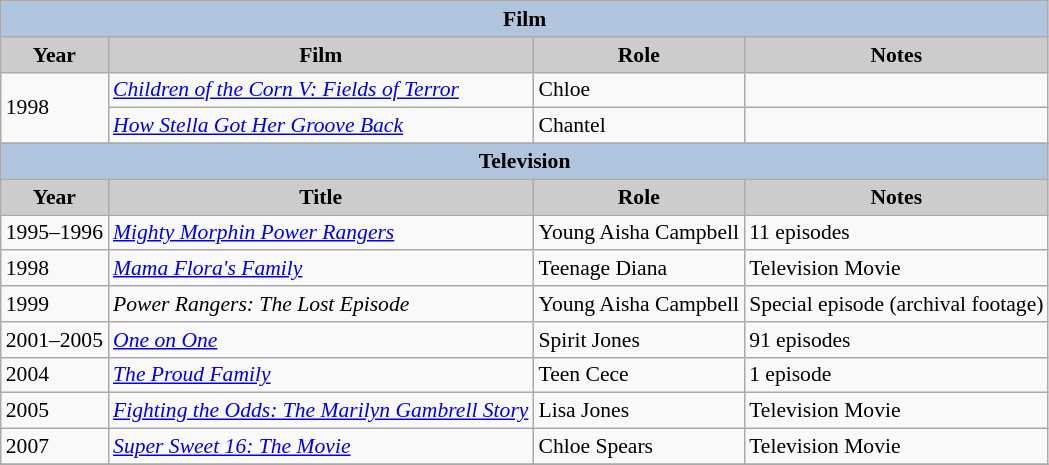<table class="wikitable" style="font-size:90%;">
<tr>
<th colspan=4 style="background:#B0C4DE;">Film</th>
</tr>
<tr align="center">
<th style="background: #CCCCCC;">Year</th>
<th style="background: #CCCCCC;">Film</th>
<th style="background: #CCCCCC;">Role</th>
<th style="background: #CCCCCC;">Notes</th>
</tr>
<tr>
<td rowspan=2>1998</td>
<td><em><a href='#'>Children of the Corn V: Fields of Terror</a></em></td>
<td>Chloe</td>
<td></td>
</tr>
<tr>
<td><em><a href='#'>How Stella Got Her Groove Back</a></em></td>
<td>Chantel</td>
<td></td>
</tr>
<tr>
</tr>
<tr align="center">
<th colspan=4 style="background:#B0C4DE;">Television</th>
</tr>
<tr align="center">
<th style="background: #CCCCCC;">Year</th>
<th style="background: #CCCCCC;">Title</th>
<th style="background: #CCCCCC;">Role</th>
<th style="background: #CCCCCC;">Notes</th>
</tr>
<tr>
<td>1995–1996</td>
<td><em><a href='#'>Mighty Morphin Power Rangers</a></em></td>
<td>Young Aisha Campbell</td>
<td>11 episodes</td>
</tr>
<tr>
<td>1998</td>
<td><em><a href='#'>Mama Flora's Family</a></em></td>
<td>Teenage Diana</td>
<td>Television Movie</td>
</tr>
<tr>
<td>1999</td>
<td><em>Power Rangers: The Lost Episode</em></td>
<td>Young Aisha Campbell</td>
<td>Special episode (archival footage)</td>
</tr>
<tr>
<td>2001–2005</td>
<td><em><a href='#'>One on One</a></em></td>
<td>Spirit Jones</td>
<td>91 episodes</td>
</tr>
<tr>
<td>2004</td>
<td><em><a href='#'>The Proud Family</a></em></td>
<td>Teen Cece</td>
<td>1 episode</td>
</tr>
<tr>
<td>2005</td>
<td><em><a href='#'>Fighting the Odds: The Marilyn Gambrell Story</a></em></td>
<td>Lisa Jones</td>
<td>Television Movie</td>
</tr>
<tr>
<td>2007</td>
<td><em><a href='#'>Super Sweet 16: The Movie</a></em></td>
<td>Chloe Spears</td>
<td>Television Movie</td>
</tr>
<tr>
</tr>
</table>
